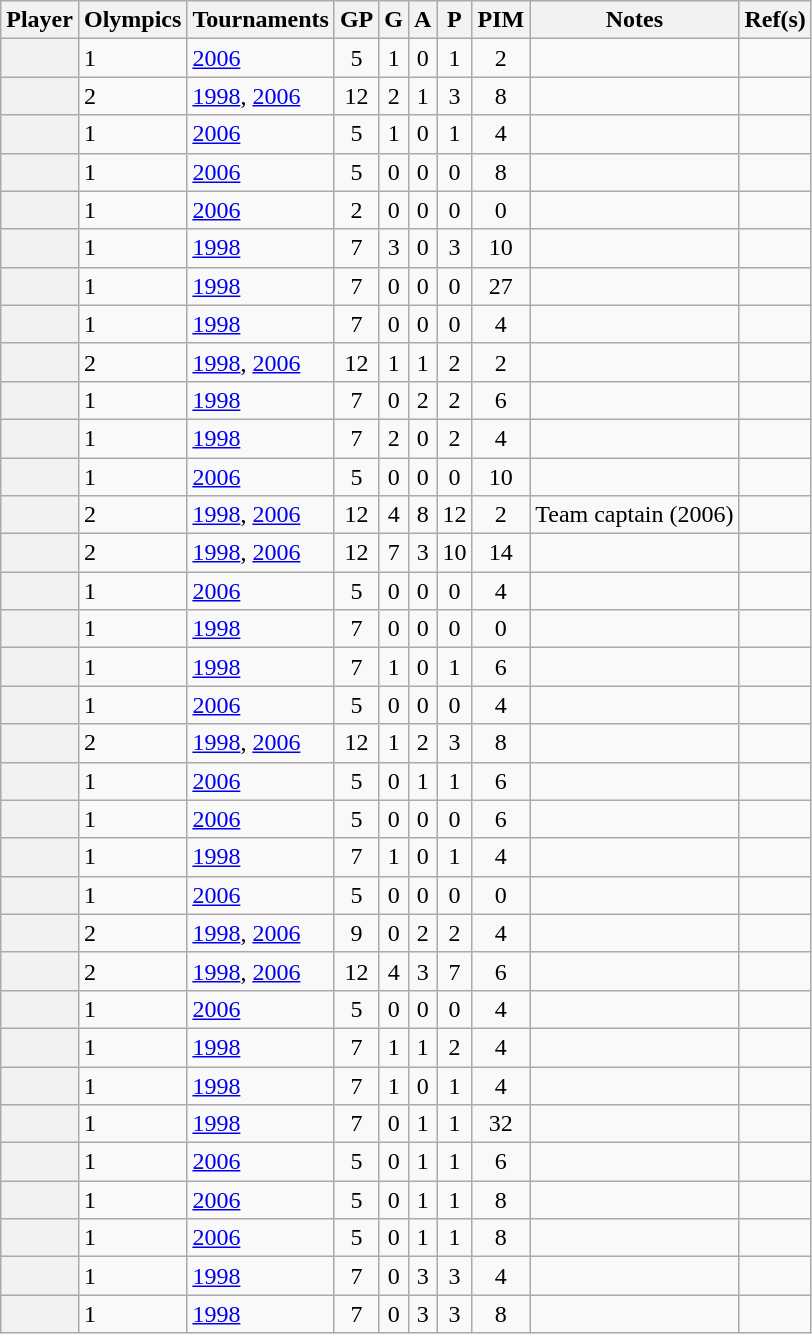<table class="wikitable sortable plainrowheaders" style="text-align:center;">
<tr>
<th scope="col">Player</th>
<th scope="col">Olympics</th>
<th scope="col">Tournaments</th>
<th scope="col">GP</th>
<th scope="col">G</th>
<th scope="col">A</th>
<th scope="col">P</th>
<th scope="col">PIM</th>
<th scope="col">Notes</th>
<th scope="col" class="unsortable">Ref(s)</th>
</tr>
<tr>
<th scope="row"></th>
<td align=left>1</td>
<td align=left><a href='#'>2006</a></td>
<td>5</td>
<td>1</td>
<td>0</td>
<td>1</td>
<td>2</td>
<td align=left></td>
<td align=center></td>
</tr>
<tr>
<th scope="row"></th>
<td align=left>2</td>
<td align=left><a href='#'>1998</a>, <a href='#'>2006</a></td>
<td>12</td>
<td>2</td>
<td>1</td>
<td>3</td>
<td>8</td>
<td align=left></td>
<td align=center></td>
</tr>
<tr>
<th scope="row"></th>
<td align=left>1</td>
<td align=left><a href='#'>2006</a></td>
<td>5</td>
<td>1</td>
<td>0</td>
<td>1</td>
<td>4</td>
<td align=left></td>
<td align=center></td>
</tr>
<tr>
<th scope="row"></th>
<td align=left>1</td>
<td align=left><a href='#'>2006</a></td>
<td>5</td>
<td>0</td>
<td>0</td>
<td>0</td>
<td>8</td>
<td align=left></td>
<td align=center></td>
</tr>
<tr>
<th scope="row"></th>
<td align=left>1</td>
<td align=left><a href='#'>2006</a></td>
<td>2</td>
<td>0</td>
<td>0</td>
<td>0</td>
<td>0</td>
<td align=left></td>
<td align=center></td>
</tr>
<tr>
<th scope="row"></th>
<td align=left>1</td>
<td align=left><a href='#'>1998</a></td>
<td>7</td>
<td>3</td>
<td>0</td>
<td>3</td>
<td>10</td>
<td align=left></td>
<td align=center></td>
</tr>
<tr>
<th scope="row"></th>
<td align=left>1</td>
<td align=left><a href='#'>1998</a></td>
<td>7</td>
<td>0</td>
<td>0</td>
<td>0</td>
<td>27</td>
<td align=left></td>
<td align=center></td>
</tr>
<tr>
<th scope="row"></th>
<td align=left>1</td>
<td align=left><a href='#'>1998</a></td>
<td>7</td>
<td>0</td>
<td>0</td>
<td>0</td>
<td>4</td>
<td align=left></td>
<td align=center></td>
</tr>
<tr>
<th scope="row"></th>
<td align=left>2</td>
<td align=left><a href='#'>1998</a>, <a href='#'>2006</a></td>
<td>12</td>
<td>1</td>
<td>1</td>
<td>2</td>
<td>2</td>
<td align=left></td>
<td align=center></td>
</tr>
<tr>
<th scope="row"></th>
<td align=left>1</td>
<td align=left><a href='#'>1998</a></td>
<td>7</td>
<td>0</td>
<td>2</td>
<td>2</td>
<td>6</td>
<td align=left></td>
<td align=center></td>
</tr>
<tr>
<th scope="row"></th>
<td align=left>1</td>
<td align=left><a href='#'>1998</a></td>
<td>7</td>
<td>2</td>
<td>0</td>
<td>2</td>
<td>4</td>
<td align=left></td>
<td align=center></td>
</tr>
<tr>
<th scope="row"></th>
<td align=left>1</td>
<td align=left><a href='#'>2006</a></td>
<td>5</td>
<td>0</td>
<td>0</td>
<td>0</td>
<td>10</td>
<td align=left></td>
<td align=center></td>
</tr>
<tr>
<th scope="row"></th>
<td align=left>2</td>
<td align=left><a href='#'>1998</a>, <a href='#'>2006</a></td>
<td>12</td>
<td>4</td>
<td>8</td>
<td>12</td>
<td>2</td>
<td align=left>Team captain (2006)</td>
<td align=center></td>
</tr>
<tr>
<th scope="row"></th>
<td align=left>2</td>
<td align=left><a href='#'>1998</a>, <a href='#'>2006</a></td>
<td>12</td>
<td>7</td>
<td>3</td>
<td>10</td>
<td>14</td>
<td align=left></td>
<td align=center></td>
</tr>
<tr>
<th scope="row"></th>
<td align=left>1</td>
<td align=left><a href='#'>2006</a></td>
<td>5</td>
<td>0</td>
<td>0</td>
<td>0</td>
<td>4</td>
<td align=left></td>
<td align=center></td>
</tr>
<tr>
<th scope="row"></th>
<td align=left>1</td>
<td align=left><a href='#'>1998</a></td>
<td>7</td>
<td>0</td>
<td>0</td>
<td>0</td>
<td>0</td>
<td align=left></td>
<td align=center></td>
</tr>
<tr>
<th scope="row"></th>
<td align=left>1</td>
<td align=left><a href='#'>1998</a></td>
<td>7</td>
<td>1</td>
<td>0</td>
<td>1</td>
<td>6</td>
<td align=left></td>
<td align=center></td>
</tr>
<tr>
<th scope="row"></th>
<td align=left>1</td>
<td align=left><a href='#'>2006</a></td>
<td>5</td>
<td>0</td>
<td>0</td>
<td>0</td>
<td>4</td>
<td align=left></td>
<td align=center></td>
</tr>
<tr>
<th scope="row"></th>
<td align=left>2</td>
<td align=left><a href='#'>1998</a>, <a href='#'>2006</a></td>
<td>12</td>
<td>1</td>
<td>2</td>
<td>3</td>
<td>8</td>
<td align=left></td>
<td align=center></td>
</tr>
<tr>
<th scope="row"></th>
<td align=left>1</td>
<td align=left><a href='#'>2006</a></td>
<td>5</td>
<td>0</td>
<td>1</td>
<td>1</td>
<td>6</td>
<td align=left></td>
<td align=center></td>
</tr>
<tr>
<th scope="row"></th>
<td align=left>1</td>
<td align=left><a href='#'>2006</a></td>
<td>5</td>
<td>0</td>
<td>0</td>
<td>0</td>
<td>6</td>
<td align=left></td>
<td align=center></td>
</tr>
<tr>
<th scope="row"></th>
<td align=left>1</td>
<td align=left><a href='#'>1998</a></td>
<td>7</td>
<td>1</td>
<td>0</td>
<td>1</td>
<td>4</td>
<td align=left></td>
<td align=center></td>
</tr>
<tr>
<th scope="row"></th>
<td align=left>1</td>
<td align=left><a href='#'>2006</a></td>
<td>5</td>
<td>0</td>
<td>0</td>
<td>0</td>
<td>0</td>
<td align=left></td>
<td align=center></td>
</tr>
<tr>
<th scope="row"></th>
<td align=left>2</td>
<td align=left><a href='#'>1998</a>, <a href='#'>2006</a></td>
<td>9</td>
<td>0</td>
<td>2</td>
<td>2</td>
<td>4</td>
<td align=left></td>
<td align=center></td>
</tr>
<tr>
<th scope="row"></th>
<td align=left>2</td>
<td align=left><a href='#'>1998</a>, <a href='#'>2006</a></td>
<td>12</td>
<td>4</td>
<td>3</td>
<td>7</td>
<td>6</td>
<td align=left></td>
<td align=center></td>
</tr>
<tr>
<th scope="row"></th>
<td align=left>1</td>
<td align=left><a href='#'>2006</a></td>
<td>5</td>
<td>0</td>
<td>0</td>
<td>0</td>
<td>4</td>
<td align=left></td>
<td align=center></td>
</tr>
<tr>
<th scope="row"></th>
<td align=left>1</td>
<td align=left><a href='#'>1998</a></td>
<td>7</td>
<td>1</td>
<td>1</td>
<td>2</td>
<td>4</td>
<td align=left></td>
<td align=center></td>
</tr>
<tr>
<th scope="row"></th>
<td align=left>1</td>
<td align=left><a href='#'>1998</a></td>
<td>7</td>
<td>1</td>
<td>0</td>
<td>1</td>
<td>4</td>
<td align=left></td>
<td align=center></td>
</tr>
<tr>
<th scope="row"></th>
<td align=left>1</td>
<td align=left><a href='#'>1998</a></td>
<td>7</td>
<td>0</td>
<td>1</td>
<td>1</td>
<td>32</td>
<td align=left></td>
<td align=center></td>
</tr>
<tr>
<th scope="row"></th>
<td align=left>1</td>
<td align=left><a href='#'>2006</a></td>
<td>5</td>
<td>0</td>
<td>1</td>
<td>1</td>
<td>6</td>
<td align=left></td>
<td align=center></td>
</tr>
<tr>
<th scope="row"></th>
<td align=left>1</td>
<td align=left><a href='#'>2006</a></td>
<td>5</td>
<td>0</td>
<td>1</td>
<td>1</td>
<td>8</td>
<td align=left></td>
<td align=center></td>
</tr>
<tr>
<th scope="row"></th>
<td align=left>1</td>
<td align=left><a href='#'>2006</a></td>
<td>5</td>
<td>0</td>
<td>1</td>
<td>1</td>
<td>8</td>
<td align=left></td>
<td align=center></td>
</tr>
<tr>
<th scope="row"></th>
<td align=left>1</td>
<td align=left><a href='#'>1998</a></td>
<td>7</td>
<td>0</td>
<td>3</td>
<td>3</td>
<td>4</td>
<td align=left></td>
<td align=center></td>
</tr>
<tr>
<th scope="row"></th>
<td align=left>1</td>
<td align=left><a href='#'>1998</a></td>
<td>7</td>
<td>0</td>
<td>3</td>
<td>3</td>
<td>8</td>
<td align=left></td>
<td align=center></td>
</tr>
</table>
